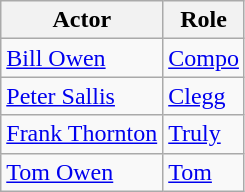<table class="wikitable">
<tr>
<th>Actor</th>
<th>Role</th>
</tr>
<tr>
<td><a href='#'>Bill Owen</a></td>
<td><a href='#'>Compo</a> </td>
</tr>
<tr>
<td><a href='#'>Peter Sallis</a></td>
<td><a href='#'>Clegg</a></td>
</tr>
<tr>
<td><a href='#'>Frank Thornton</a></td>
<td><a href='#'>Truly</a></td>
</tr>
<tr>
<td><a href='#'>Tom Owen</a></td>
<td><a href='#'>Tom</a> </td>
</tr>
</table>
